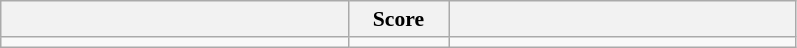<table class="wikitable" style="text-align:left; font-size:90%">
<tr>
<th width=225></th>
<th width=60>Score</th>
<th width=225></th>
</tr>
<tr>
<td><strong></strong></td>
<td align=center><strong> </strong></td>
<td></td>
</tr>
</table>
